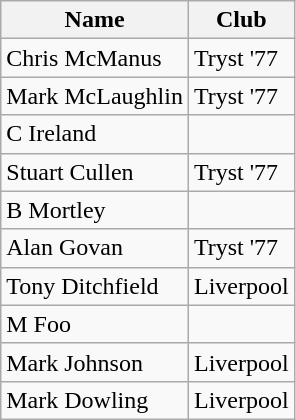<table class="wikitable">
<tr>
<th>Name</th>
<th>Club</th>
</tr>
<tr>
<td>Chris McManus</td>
<td>Tryst '77</td>
</tr>
<tr>
<td>Mark McLaughlin</td>
<td>Tryst '77</td>
</tr>
<tr>
<td>C Ireland</td>
<td></td>
</tr>
<tr>
<td>Stuart Cullen</td>
<td>Tryst '77</td>
</tr>
<tr>
<td>B Mortley</td>
<td></td>
</tr>
<tr>
<td>Alan Govan</td>
<td>Tryst '77</td>
</tr>
<tr>
<td>Tony Ditchfield</td>
<td>Liverpool</td>
</tr>
<tr>
<td>M Foo</td>
<td></td>
</tr>
<tr>
<td>Mark Johnson</td>
<td>Liverpool</td>
</tr>
<tr>
<td>Mark Dowling</td>
<td>Liverpool</td>
</tr>
</table>
